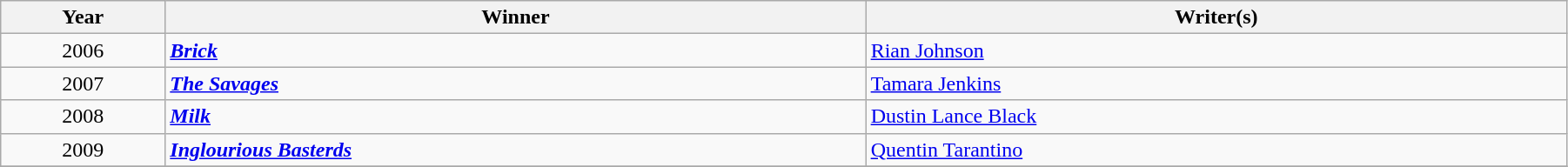<table class="wikitable" width="95%" cellpadding="5">
<tr>
<th width="100"><strong>Year</strong></th>
<th width="450"><strong>Winner</strong></th>
<th width="450"><strong>Writer(s)</strong></th>
</tr>
<tr>
<td style="text-align:center;">2006</td>
<td><strong><em><a href='#'>Brick</a></em></strong></td>
<td><a href='#'>Rian Johnson</a></td>
</tr>
<tr>
<td style="text-align:center;">2007</td>
<td><strong><em><a href='#'>The Savages</a></em></strong></td>
<td><a href='#'>Tamara Jenkins</a></td>
</tr>
<tr>
<td style="text-align:center;">2008</td>
<td><strong><em><a href='#'>Milk</a></em></strong></td>
<td><a href='#'>Dustin Lance Black</a></td>
</tr>
<tr>
<td style="text-align:center;">2009</td>
<td><strong><em><a href='#'>Inglourious Basterds</a></em></strong></td>
<td><a href='#'>Quentin Tarantino</a></td>
</tr>
<tr>
</tr>
</table>
